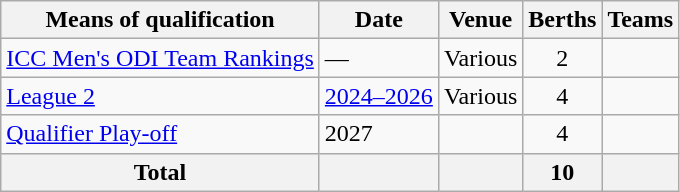<table class="wikitable">
<tr>
<th>Means of qualification</th>
<th>Date</th>
<th>Venue</th>
<th>Berths</th>
<th>Teams</th>
</tr>
<tr>
<td><a href='#'>ICC Men's ODI Team Rankings</a></td>
<td>—</td>
<td>Various</td>
<td style="text-align:center;">2</td>
<td></td>
</tr>
<tr>
<td><a href='#'>League 2</a></td>
<td><a href='#'>2024–2026</a></td>
<td>Various</td>
<td style="text-align:center;">4</td>
<td></td>
</tr>
<tr>
<td><a href='#'>Qualifier Play-off</a></td>
<td>2027</td>
<td></td>
<td style="text-align:center;">4</td>
<td></td>
</tr>
<tr>
<th>Total</th>
<th></th>
<th></th>
<th style="text-align:center;">10</th>
<th></th>
</tr>
</table>
